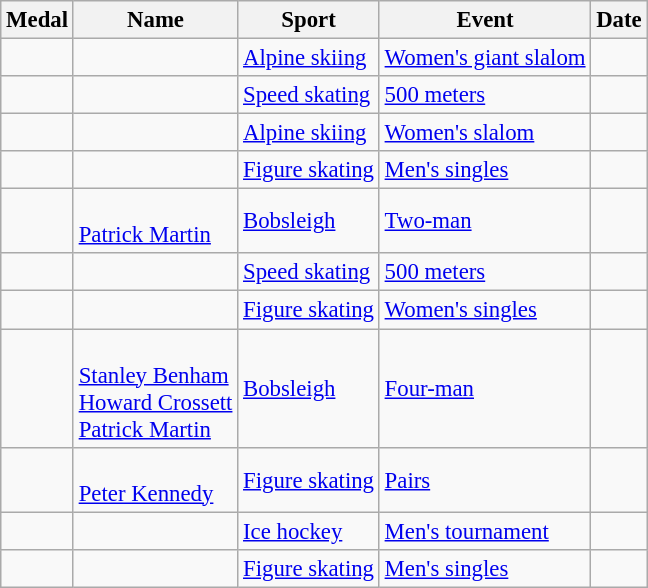<table class="wikitable sortable" style=font-size:95%>
<tr>
<th>Medal</th>
<th>Name</th>
<th>Sport</th>
<th>Event</th>
<th>Date</th>
</tr>
<tr>
<td></td>
<td></td>
<td><a href='#'>Alpine skiing</a></td>
<td><a href='#'>Women's giant slalom</a></td>
<td></td>
</tr>
<tr>
<td></td>
<td></td>
<td><a href='#'>Speed skating</a></td>
<td><a href='#'>500 meters</a></td>
<td></td>
</tr>
<tr>
<td></td>
<td></td>
<td><a href='#'>Alpine skiing</a></td>
<td><a href='#'>Women's slalom</a></td>
<td></td>
</tr>
<tr>
<td></td>
<td></td>
<td><a href='#'>Figure skating</a></td>
<td><a href='#'>Men's singles</a></td>
<td></td>
</tr>
<tr>
<td></td>
<td><br><a href='#'>Patrick Martin</a></td>
<td><a href='#'>Bobsleigh</a></td>
<td><a href='#'>Two-man</a></td>
<td></td>
</tr>
<tr>
<td></td>
<td></td>
<td><a href='#'>Speed skating</a></td>
<td><a href='#'>500 meters</a></td>
<td></td>
</tr>
<tr>
<td></td>
<td></td>
<td><a href='#'>Figure skating</a></td>
<td><a href='#'>Women's singles</a></td>
<td></td>
</tr>
<tr>
<td></td>
<td><br><a href='#'>Stanley Benham</a><br><a href='#'>Howard Crossett</a><br><a href='#'>Patrick Martin</a></td>
<td><a href='#'>Bobsleigh</a></td>
<td><a href='#'>Four-man</a></td>
<td></td>
</tr>
<tr>
<td></td>
<td><br><a href='#'>Peter Kennedy</a></td>
<td><a href='#'>Figure skating</a></td>
<td><a href='#'>Pairs</a></td>
<td></td>
</tr>
<tr>
<td></td>
<td><br></td>
<td><a href='#'>Ice hockey</a></td>
<td><a href='#'>Men's tournament</a></td>
<td></td>
</tr>
<tr>
<td></td>
<td></td>
<td><a href='#'>Figure skating</a></td>
<td><a href='#'>Men's singles</a></td>
<td></td>
</tr>
</table>
